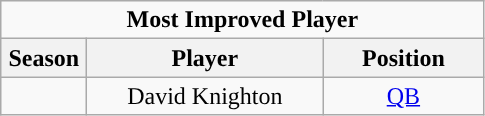<table class="wikitable sortable" style="text-align:center">
<tr>
<td colspan="4"><strong>Most Improved Player</strong></td>
</tr>
<tr>
<th style="width:50px; ">Season</th>
<th style="width:150px; ">Player</th>
<th style="width:100px; ">Position</th>
</tr>
<tr>
<td></td>
<td>David Knighton</td>
<td><a href='#'>QB</a></td>
</tr>
</table>
